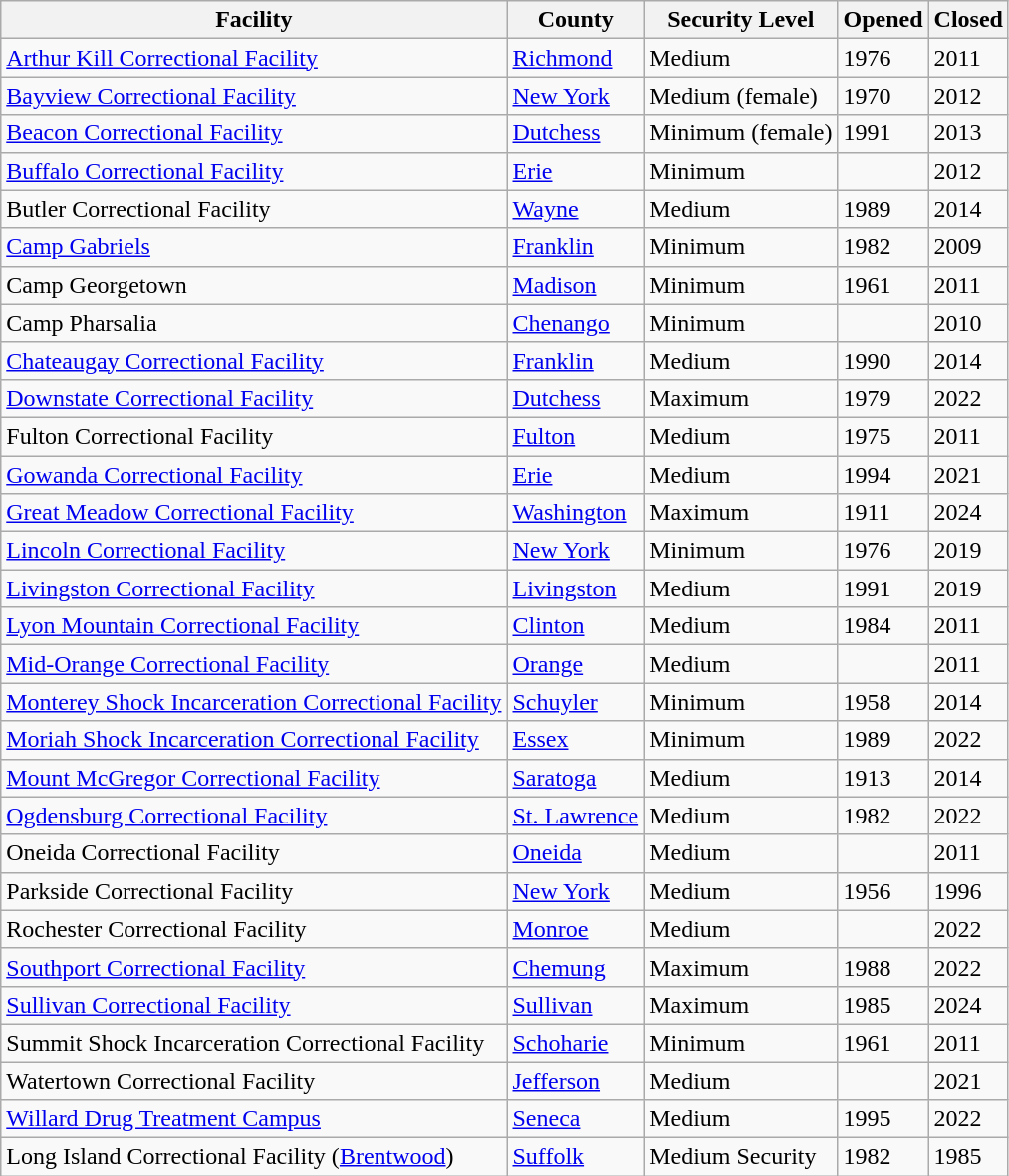<table class="wikitable sortable">
<tr>
<th>Facility</th>
<th>County</th>
<th>Security Level</th>
<th>Opened</th>
<th>Closed</th>
</tr>
<tr>
<td><a href='#'>Arthur Kill Correctional Facility</a></td>
<td><a href='#'>Richmond</a></td>
<td>Medium</td>
<td>1976</td>
<td>2011</td>
</tr>
<tr>
<td><a href='#'>Bayview Correctional Facility</a></td>
<td><a href='#'>New York</a></td>
<td>Medium (female)</td>
<td>1970</td>
<td>2012</td>
</tr>
<tr>
<td><a href='#'>Beacon Correctional Facility</a></td>
<td><a href='#'>Dutchess</a></td>
<td>Minimum (female)</td>
<td>1991</td>
<td>2013</td>
</tr>
<tr>
<td><a href='#'>Buffalo Correctional Facility</a></td>
<td><a href='#'>Erie</a></td>
<td>Minimum</td>
<td></td>
<td>2012</td>
</tr>
<tr>
<td>Butler Correctional Facility</td>
<td><a href='#'>Wayne</a></td>
<td>Medium</td>
<td>1989</td>
<td>2014</td>
</tr>
<tr>
<td><a href='#'>Camp Gabriels</a></td>
<td><a href='#'>Franklin</a></td>
<td>Minimum</td>
<td>1982</td>
<td>2009</td>
</tr>
<tr>
<td>Camp Georgetown</td>
<td><a href='#'>Madison</a></td>
<td>Minimum</td>
<td>1961</td>
<td>2011</td>
</tr>
<tr>
<td>Camp Pharsalia</td>
<td><a href='#'>Chenango</a></td>
<td>Minimum</td>
<td></td>
<td>2010</td>
</tr>
<tr>
<td><a href='#'>Chateaugay Correctional Facility</a></td>
<td><a href='#'>Franklin</a></td>
<td>Medium</td>
<td>1990</td>
<td>2014</td>
</tr>
<tr>
<td><a href='#'>Downstate Correctional Facility</a></td>
<td><a href='#'>Dutchess</a></td>
<td>Maximum</td>
<td>1979</td>
<td>2022</td>
</tr>
<tr>
<td>Fulton Correctional Facility</td>
<td><a href='#'>Fulton</a></td>
<td>Medium</td>
<td>1975</td>
<td>2011</td>
</tr>
<tr>
<td><a href='#'>Gowanda Correctional Facility</a></td>
<td><a href='#'>Erie</a></td>
<td>Medium</td>
<td>1994</td>
<td>2021</td>
</tr>
<tr>
<td><a href='#'>Great Meadow Correctional Facility</a></td>
<td><a href='#'>Washington</a></td>
<td>Maximum</td>
<td>1911</td>
<td>2024</td>
</tr>
<tr>
<td><a href='#'>Lincoln Correctional Facility</a></td>
<td><a href='#'>New York</a></td>
<td>Minimum</td>
<td>1976</td>
<td>2019</td>
</tr>
<tr>
<td><a href='#'>Livingston Correctional Facility</a></td>
<td><a href='#'>Livingston</a></td>
<td>Medium</td>
<td>1991</td>
<td>2019</td>
</tr>
<tr>
<td><a href='#'>Lyon Mountain Correctional Facility</a></td>
<td><a href='#'>Clinton</a></td>
<td>Medium</td>
<td>1984</td>
<td>2011</td>
</tr>
<tr>
<td><a href='#'>Mid-Orange Correctional Facility</a></td>
<td><a href='#'>Orange</a></td>
<td>Medium</td>
<td></td>
<td>2011</td>
</tr>
<tr>
<td><a href='#'>Monterey Shock Incarceration Correctional Facility</a></td>
<td><a href='#'>Schuyler</a></td>
<td>Minimum</td>
<td>1958</td>
<td>2014</td>
</tr>
<tr>
<td><a href='#'>Moriah Shock Incarceration Correctional Facility</a></td>
<td><a href='#'>Essex</a></td>
<td>Minimum</td>
<td>1989</td>
<td>2022</td>
</tr>
<tr>
<td><a href='#'>Mount McGregor Correctional Facility</a></td>
<td><a href='#'>Saratoga</a></td>
<td>Medium</td>
<td>1913</td>
<td>2014</td>
</tr>
<tr>
<td><a href='#'>Ogdensburg Correctional Facility</a></td>
<td><a href='#'>St. Lawrence</a></td>
<td>Medium</td>
<td>1982</td>
<td>2022</td>
</tr>
<tr>
<td>Oneida Correctional Facility</td>
<td><a href='#'>Oneida</a></td>
<td>Medium</td>
<td></td>
<td>2011</td>
</tr>
<tr>
<td>Parkside Correctional Facility</td>
<td><a href='#'>New York</a></td>
<td>Medium</td>
<td>1956</td>
<td>1996</td>
</tr>
<tr>
<td>Rochester Correctional Facility</td>
<td><a href='#'>Monroe</a></td>
<td>Medium</td>
<td></td>
<td>2022</td>
</tr>
<tr>
<td><a href='#'>Southport Correctional Facility</a></td>
<td><a href='#'>Chemung</a></td>
<td>Maximum</td>
<td>1988</td>
<td>2022</td>
</tr>
<tr>
<td><a href='#'>Sullivan Correctional Facility</a></td>
<td><a href='#'>Sullivan</a></td>
<td>Maximum</td>
<td>1985</td>
<td>2024</td>
</tr>
<tr>
<td>Summit Shock Incarceration Correctional Facility</td>
<td><a href='#'>Schoharie</a></td>
<td>Minimum</td>
<td>1961</td>
<td>2011</td>
</tr>
<tr>
<td>Watertown Correctional Facility</td>
<td><a href='#'>Jefferson</a></td>
<td>Medium</td>
<td></td>
<td>2021</td>
</tr>
<tr>
<td><a href='#'>Willard Drug Treatment Campus</a></td>
<td><a href='#'>Seneca</a></td>
<td>Medium</td>
<td>1995</td>
<td>2022</td>
</tr>
<tr>
<td>Long Island Correctional Facility (<a href='#'>Brentwood</a>)</td>
<td><a href='#'>Suffolk</a></td>
<td>Medium Security</td>
<td>1982</td>
<td>1985</td>
</tr>
</table>
